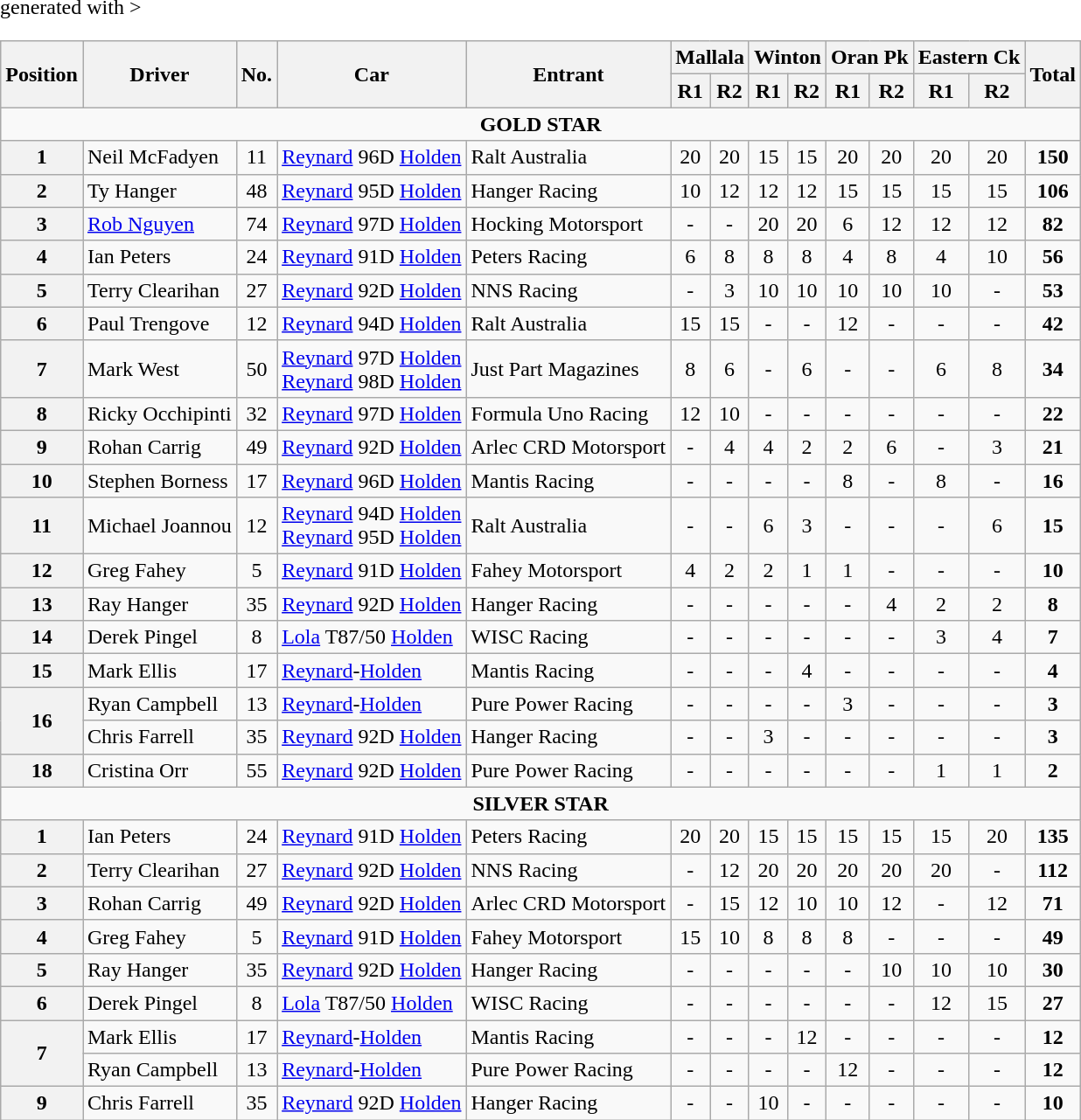<table class="wikitable" <hiddentext>generated with >
<tr style="font-weight:bold">
<th rowspan=2>Position</th>
<th rowspan=2>Driver</th>
<th rowspan=2>No.</th>
<th rowspan=2>Car</th>
<th rowspan=2>Entrant</th>
<th colspan=2>Mallala</th>
<th colspan=2>Winton</th>
<th colspan=2>Oran Pk</th>
<th colspan=2>Eastern Ck</th>
<th rowspan=2>Total</th>
</tr>
<tr>
<th>R1</th>
<th>R2</th>
<th>R1</th>
<th>R2</th>
<th>R1</th>
<th>R2</th>
<th>R1</th>
<th>R2</th>
</tr>
<tr>
<td colspan=14 align="center"><strong>GOLD STAR</strong></td>
</tr>
<tr>
<th>1</th>
<td>Neil McFadyen</td>
<td align="center">11</td>
<td><a href='#'>Reynard</a> 96D <a href='#'>Holden</a></td>
<td>Ralt Australia</td>
<td align="center">20</td>
<td align="center">20</td>
<td align="center">15</td>
<td align="center">15</td>
<td align="center">20</td>
<td align="center">20</td>
<td align="center">20</td>
<td align="center">20</td>
<td align="center"><strong>150</strong></td>
</tr>
<tr>
<th>2</th>
<td>Ty Hanger</td>
<td align="center">48</td>
<td><a href='#'>Reynard</a> 95D <a href='#'>Holden</a></td>
<td>Hanger Racing</td>
<td align="center">10</td>
<td align="center">12</td>
<td align="center">12</td>
<td align="center">12</td>
<td align="center">15</td>
<td align="center">15</td>
<td align="center">15</td>
<td align="center">15</td>
<td align="center"><strong>106</strong></td>
</tr>
<tr>
<th>3</th>
<td><a href='#'>Rob Nguyen</a></td>
<td align="center">74</td>
<td><a href='#'>Reynard</a> 97D <a href='#'>Holden</a></td>
<td>Hocking Motorsport</td>
<td align="center">-</td>
<td align="center">-</td>
<td align="center">20</td>
<td align="center">20</td>
<td align="center">6</td>
<td align="center">12</td>
<td align="center">12</td>
<td align="center">12</td>
<td align="center"><strong>82</strong></td>
</tr>
<tr>
<th>4</th>
<td>Ian Peters</td>
<td align="center">24</td>
<td><a href='#'>Reynard</a> 91D <a href='#'>Holden</a></td>
<td>Peters Racing</td>
<td align="center">6</td>
<td align="center">8</td>
<td align="center">8</td>
<td align="center">8</td>
<td align="center">4</td>
<td align="center">8</td>
<td align="center">4</td>
<td align="center">10</td>
<td align="center"><strong>56</strong></td>
</tr>
<tr>
<th>5</th>
<td>Terry Clearihan</td>
<td align="center">27</td>
<td><a href='#'>Reynard</a> 92D <a href='#'>Holden</a></td>
<td>NNS Racing</td>
<td align="center">-</td>
<td align="center">3</td>
<td align="center">10</td>
<td align="center">10</td>
<td align="center">10</td>
<td align="center">10</td>
<td align="center">10</td>
<td align="center">-</td>
<td align="center"><strong>53</strong></td>
</tr>
<tr>
<th>6</th>
<td>Paul Trengove</td>
<td align="center">12</td>
<td><a href='#'>Reynard</a> 94D <a href='#'>Holden</a></td>
<td>Ralt Australia</td>
<td align="center">15</td>
<td align="center">15</td>
<td align="center">-</td>
<td align="center">-</td>
<td align="center">12</td>
<td align="center">-</td>
<td align="center">-</td>
<td align="center">-</td>
<td align="center"><strong>42</strong></td>
</tr>
<tr>
<th>7</th>
<td>Mark West</td>
<td align="center">50</td>
<td><a href='#'>Reynard</a> 97D <a href='#'>Holden</a><br> <a href='#'>Reynard</a> 98D <a href='#'>Holden</a></td>
<td>Just Part Magazines</td>
<td align="center">8</td>
<td align="center">6</td>
<td align="center">-</td>
<td align="center">6</td>
<td align="center">-</td>
<td align="center">-</td>
<td align="center">6</td>
<td align="center">8</td>
<td align="center"><strong>34</strong></td>
</tr>
<tr>
<th>8</th>
<td>Ricky Occhipinti</td>
<td align="center">32</td>
<td><a href='#'>Reynard</a> 97D <a href='#'>Holden</a></td>
<td>Formula Uno Racing</td>
<td align="center">12</td>
<td align="center">10</td>
<td align="center">-</td>
<td align="center">-</td>
<td align="center">-</td>
<td align="center">-</td>
<td align="center">-</td>
<td align="center">-</td>
<td align="center"><strong>22</strong></td>
</tr>
<tr>
<th>9</th>
<td>Rohan Carrig</td>
<td align="center">49</td>
<td><a href='#'>Reynard</a> 92D <a href='#'>Holden</a></td>
<td>Arlec CRD Motorsport</td>
<td align="center">-</td>
<td align="center">4</td>
<td align="center">4</td>
<td align="center">2</td>
<td align="center">2</td>
<td align="center">6</td>
<td align="center">-</td>
<td align="center">3</td>
<td align="center"><strong>21</strong></td>
</tr>
<tr>
<th>10</th>
<td>Stephen Borness</td>
<td align="center">17</td>
<td><a href='#'>Reynard</a> 96D <a href='#'>Holden</a></td>
<td>Mantis Racing</td>
<td align="center">-</td>
<td align="center">-</td>
<td align="center">-</td>
<td align="center">-</td>
<td align="center">8</td>
<td align="center">-</td>
<td align="center">8</td>
<td align="center">-</td>
<td align="center"><strong>16</strong></td>
</tr>
<tr>
<th>11</th>
<td>Michael Joannou</td>
<td align="center">12</td>
<td><a href='#'>Reynard</a> 94D <a href='#'>Holden</a><br> <a href='#'>Reynard</a> 95D <a href='#'>Holden</a></td>
<td>Ralt Australia</td>
<td align="center">-</td>
<td align="center">-</td>
<td align="center">6</td>
<td align="center">3</td>
<td align="center">-</td>
<td align="center">-</td>
<td align="center">-</td>
<td align="center">6</td>
<td align="center"><strong>15</strong></td>
</tr>
<tr>
<th>12</th>
<td>Greg Fahey</td>
<td align="center">5</td>
<td><a href='#'>Reynard</a> 91D <a href='#'>Holden</a></td>
<td>Fahey Motorsport</td>
<td align="center">4</td>
<td align="center">2</td>
<td align="center">2</td>
<td align="center">1</td>
<td align="center">1</td>
<td align="center">-</td>
<td align="center">-</td>
<td align="center">-</td>
<td align="center"><strong>10</strong></td>
</tr>
<tr>
<th>13</th>
<td>Ray Hanger</td>
<td align="center">35</td>
<td><a href='#'>Reynard</a> 92D <a href='#'>Holden</a></td>
<td>Hanger Racing</td>
<td align="center">-</td>
<td align="center">-</td>
<td align="center">-</td>
<td align="center">-</td>
<td align="center">-</td>
<td align="center">4</td>
<td align="center">2</td>
<td align="center">2</td>
<td align="center"><strong>8</strong></td>
</tr>
<tr>
<th>14</th>
<td>Derek Pingel</td>
<td align="center">8</td>
<td><a href='#'>Lola</a> T87/50 <a href='#'>Holden</a></td>
<td>WISC Racing</td>
<td align="center">-</td>
<td align="center">-</td>
<td align="center">-</td>
<td align="center">-</td>
<td align="center">-</td>
<td align="center">-</td>
<td align="center">3</td>
<td align="center">4</td>
<td align="center"><strong>7</strong></td>
</tr>
<tr>
<th>15</th>
<td>Mark Ellis</td>
<td align="center">17</td>
<td><a href='#'>Reynard</a>-<a href='#'>Holden</a></td>
<td>Mantis Racing</td>
<td align="center">-</td>
<td align="center">-</td>
<td align="center">-</td>
<td align="center">4</td>
<td align="center">-</td>
<td align="center">-</td>
<td align="center">-</td>
<td align="center">-</td>
<td align="center"><strong>4</strong></td>
</tr>
<tr>
<th rowspan=2>16</th>
<td>Ryan Campbell</td>
<td align="center">13</td>
<td><a href='#'>Reynard</a>-<a href='#'>Holden</a></td>
<td>Pure Power Racing</td>
<td align="center">-</td>
<td align="center">-</td>
<td align="center">-</td>
<td align="center">-</td>
<td align="center">3</td>
<td align="center">-</td>
<td align="center">-</td>
<td align="center">-</td>
<td align="center"><strong>3</strong></td>
</tr>
<tr>
<td>Chris Farrell</td>
<td align="center">35</td>
<td><a href='#'>Reynard</a> 92D <a href='#'>Holden</a></td>
<td>Hanger Racing</td>
<td align="center">-</td>
<td align="center">-</td>
<td align="center">3</td>
<td align="center">-</td>
<td align="center">-</td>
<td align="center">-</td>
<td align="center">-</td>
<td align="center">-</td>
<td align="center"><strong>3</strong></td>
</tr>
<tr>
<th>18</th>
<td>Cristina Orr</td>
<td align="center">55</td>
<td><a href='#'>Reynard</a> 92D <a href='#'>Holden</a></td>
<td>Pure Power Racing</td>
<td align="center">-</td>
<td align="center">-</td>
<td align="center">-</td>
<td align="center">-</td>
<td align="center">-</td>
<td align="center">-</td>
<td align="center">1</td>
<td align="center">1</td>
<td align="center"><strong>2</strong></td>
</tr>
<tr>
<td colspan=14 align="center"><strong>SILVER STAR</strong></td>
</tr>
<tr>
<th>1</th>
<td>Ian Peters</td>
<td align="center">24</td>
<td><a href='#'>Reynard</a> 91D <a href='#'>Holden</a></td>
<td>Peters Racing</td>
<td align="center">20</td>
<td align="center">20</td>
<td align="center">15</td>
<td align="center">15</td>
<td align="center">15</td>
<td align="center">15</td>
<td align="center">15</td>
<td align="center">20</td>
<td align="center"><strong>135</strong></td>
</tr>
<tr>
<th>2</th>
<td>Terry Clearihan</td>
<td align="center">27</td>
<td><a href='#'>Reynard</a> 92D <a href='#'>Holden</a></td>
<td>NNS Racing</td>
<td align="center">-</td>
<td align="center">12</td>
<td align="center">20</td>
<td align="center">20</td>
<td align="center">20</td>
<td align="center">20</td>
<td align="center">20</td>
<td align="center">-</td>
<td align="center"><strong>112</strong></td>
</tr>
<tr>
<th>3</th>
<td>Rohan Carrig</td>
<td align="center">49</td>
<td><a href='#'>Reynard</a> 92D <a href='#'>Holden</a></td>
<td>Arlec CRD Motorsport</td>
<td align="center">-</td>
<td align="center">15</td>
<td align="center">12</td>
<td align="center">10</td>
<td align="center">10</td>
<td align="center">12</td>
<td align="center">-</td>
<td align="center">12</td>
<td align="center"><strong>71</strong></td>
</tr>
<tr>
<th>4</th>
<td>Greg Fahey</td>
<td align="center">5</td>
<td><a href='#'>Reynard</a> 91D <a href='#'>Holden</a></td>
<td>Fahey Motorsport</td>
<td align="center">15</td>
<td align="center">10</td>
<td align="center">8</td>
<td align="center">8</td>
<td align="center">8</td>
<td align="center">-</td>
<td align="center">-</td>
<td align="center">-</td>
<td align="center"><strong>49</strong></td>
</tr>
<tr>
<th>5</th>
<td>Ray Hanger</td>
<td align="center">35</td>
<td><a href='#'>Reynard</a> 92D <a href='#'>Holden</a></td>
<td>Hanger Racing</td>
<td align="center">-</td>
<td align="center">-</td>
<td align="center">-</td>
<td align="center">-</td>
<td align="center">-</td>
<td align="center">10</td>
<td align="center">10</td>
<td align="center">10</td>
<td align="center"><strong>30</strong></td>
</tr>
<tr>
<th>6</th>
<td>Derek Pingel</td>
<td align="center">8</td>
<td><a href='#'>Lola</a> T87/50 <a href='#'>Holden</a></td>
<td>WISC Racing</td>
<td align="center">-</td>
<td align="center">-</td>
<td align="center">-</td>
<td align="center">-</td>
<td align="center">-</td>
<td align="center">-</td>
<td align="center">12</td>
<td align="center">15</td>
<td align="center"><strong>27</strong></td>
</tr>
<tr>
<th rowspan=2>7</th>
<td>Mark Ellis</td>
<td align="center">17</td>
<td><a href='#'>Reynard</a>-<a href='#'>Holden</a></td>
<td>Mantis Racing</td>
<td align="center">-</td>
<td align="center">-</td>
<td align="center">-</td>
<td align="center">12</td>
<td align="center">-</td>
<td align="center">-</td>
<td align="center">-</td>
<td align="center">-</td>
<td align="center"><strong>12</strong></td>
</tr>
<tr>
<td>Ryan Campbell</td>
<td align="center">13</td>
<td><a href='#'>Reynard</a>-<a href='#'>Holden</a></td>
<td>Pure Power Racing</td>
<td align="center">-</td>
<td align="center">-</td>
<td align="center">-</td>
<td align="center">-</td>
<td align="center">12</td>
<td align="center">-</td>
<td align="center">-</td>
<td align="center">-</td>
<td align="center"><strong>12</strong></td>
</tr>
<tr>
<th>9</th>
<td>Chris Farrell</td>
<td align="center">35</td>
<td><a href='#'>Reynard</a> 92D <a href='#'>Holden</a></td>
<td>Hanger Racing</td>
<td align="center">-</td>
<td align="center">-</td>
<td align="center">10</td>
<td align="center">-</td>
<td align="center">-</td>
<td align="center">-</td>
<td align="center">-</td>
<td align="center">-</td>
<td align="center"><strong>10</strong></td>
</tr>
</table>
